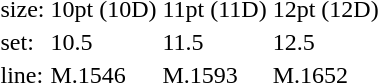<table style="margin-left:40px;">
<tr>
<td>size:</td>
<td>10pt (10D)</td>
<td>11pt (11D)</td>
<td>12pt (12D)</td>
</tr>
<tr>
<td>set:</td>
<td>10.5</td>
<td>11.5</td>
<td>12.5</td>
</tr>
<tr>
<td>line:</td>
<td>M.1546</td>
<td>M.1593</td>
<td>M.1652</td>
</tr>
</table>
